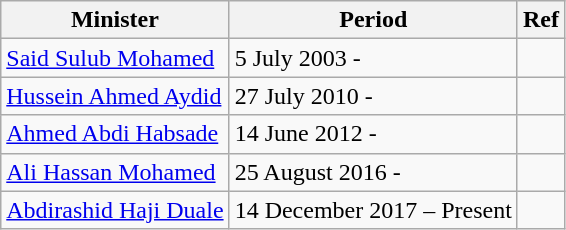<table class="wikitable">
<tr>
<th>Minister</th>
<th>Period</th>
<th>Ref</th>
</tr>
<tr>
<td><a href='#'>Said Sulub Mohamed</a></td>
<td>5 July 2003 -</td>
<td></td>
</tr>
<tr>
<td><a href='#'>Hussein Ahmed Aydid</a></td>
<td>27 July 2010 -</td>
<td></td>
</tr>
<tr>
<td><a href='#'>Ahmed Abdi Habsade</a></td>
<td>14 June 2012 -</td>
<td></td>
</tr>
<tr>
<td><a href='#'>Ali Hassan Mohamed</a></td>
<td>25 August 2016 -</td>
<td></td>
</tr>
<tr>
<td><a href='#'>Abdirashid Haji Duale</a></td>
<td>14 December 2017 – Present</td>
<td></td>
</tr>
</table>
